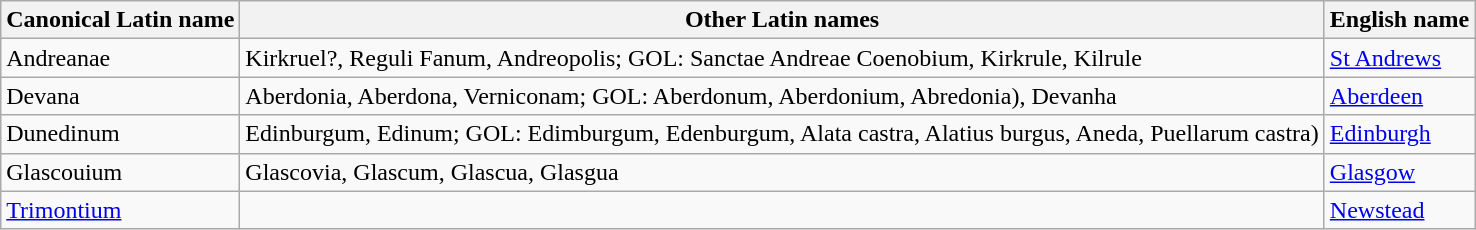<table class="wikitable sortable">
<tr>
<th>Canonical Latin name</th>
<th>Other Latin names</th>
<th>English name</th>
</tr>
<tr>
<td>Andreanae</td>
<td>Kirkruel?, Reguli Fanum, Andreopolis; GOL: Sanctae Andreae Coenobium, Kirkrule, Kilrule</td>
<td><a href='#'>St Andrews</a></td>
</tr>
<tr>
<td>Devana</td>
<td>Aberdonia, Aberdona, Verniconam; GOL: Aberdonum, Aberdonium, Abredonia), Devanha</td>
<td><a href='#'>Aberdeen</a></td>
</tr>
<tr>
<td>Dunedinum</td>
<td>Edinburgum, Edinum; GOL: Edimburgum, Edenburgum, Alata castra, Alatius burgus, Aneda, Puellarum castra)</td>
<td><a href='#'>Edinburgh</a></td>
</tr>
<tr>
<td>Glascouium</td>
<td>Glascovia, Glascum, Glascua, Glasgua</td>
<td><a href='#'>Glasgow</a></td>
</tr>
<tr>
<td><a href='#'>Trimontium</a></td>
<td></td>
<td><a href='#'>Newstead</a></td>
</tr>
</table>
